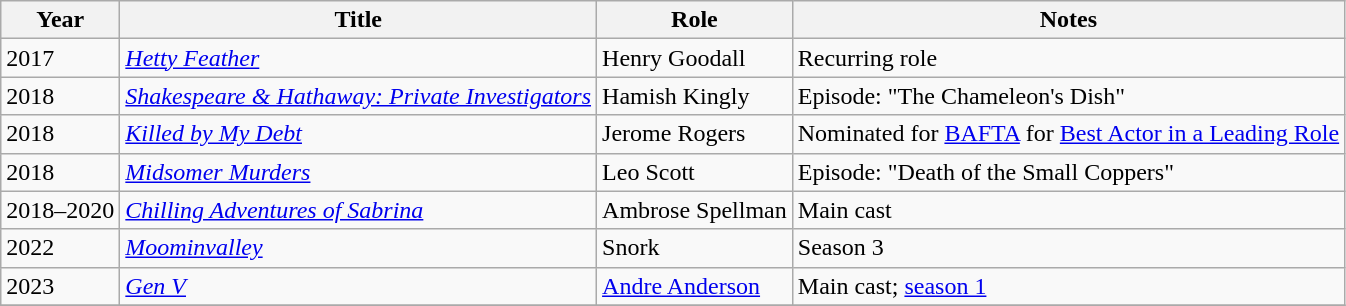<table class="wikitable">
<tr>
<th>Year</th>
<th>Title</th>
<th>Role</th>
<th>Notes</th>
</tr>
<tr>
<td>2017</td>
<td><em><a href='#'>Hetty Feather</a></em></td>
<td>Henry Goodall</td>
<td>Recurring role</td>
</tr>
<tr>
<td>2018</td>
<td><em><a href='#'>Shakespeare & Hathaway: Private Investigators</a></em></td>
<td>Hamish Kingly</td>
<td>Episode: "The Chameleon's Dish"</td>
</tr>
<tr>
<td>2018</td>
<td><em><a href='#'>Killed by My Debt</a></em></td>
<td>Jerome Rogers</td>
<td>Nominated for <a href='#'>BAFTA</a> for <a href='#'>Best Actor in a Leading Role</a></td>
</tr>
<tr>
<td>2018</td>
<td><em><a href='#'>Midsomer Murders</a></em></td>
<td>Leo Scott</td>
<td>Episode: "Death of the Small Coppers"</td>
</tr>
<tr>
<td>2018–2020</td>
<td><em><a href='#'>Chilling Adventures of Sabrina</a></em></td>
<td>Ambrose Spellman</td>
<td>Main cast</td>
</tr>
<tr>
<td>2022</td>
<td><em><a href='#'>Moominvalley</a></em></td>
<td>Snork</td>
<td>Season 3</td>
</tr>
<tr>
<td>2023</td>
<td><em><a href='#'>Gen V</a></em></td>
<td><a href='#'>Andre Anderson</a></td>
<td>Main cast; <a href='#'>season 1</a></td>
</tr>
<tr>
</tr>
</table>
